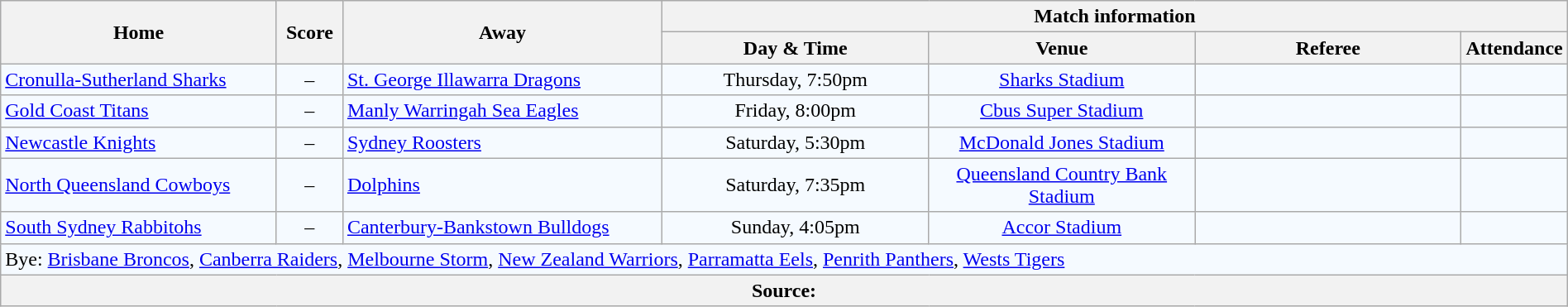<table class="wikitable" style="border-collapse:collapse; text-align:center; width:100%;">
<tr style="text-align:center; background:#f5faff;"  style="background:#c1d8ff;">
<th rowspan="2">Home</th>
<th rowspan="2">Score</th>
<th rowspan="2">Away</th>
<th colspan="4">Match information</th>
</tr>
<tr>
<th width="17%">Day & Time</th>
<th width="17%">Venue</th>
<th width="17%">Referee</th>
<th width="5%">Attendance</th>
</tr>
<tr style="text-align:center; background:#f5faff;">
<td align="left"> <a href='#'>Cronulla-Sutherland Sharks</a></td>
<td>–</td>
<td align="left"> <a href='#'>St. George Illawarra Dragons</a></td>
<td>Thursday, 7:50pm</td>
<td><a href='#'>Sharks Stadium</a></td>
<td></td>
<td></td>
</tr>
<tr style="text-align:center; background:#f5faff;">
<td align="left"> <a href='#'>Gold Coast Titans</a></td>
<td>–</td>
<td align="left"> <a href='#'>Manly Warringah Sea Eagles</a></td>
<td>Friday, 8:00pm</td>
<td><a href='#'>Cbus Super Stadium</a></td>
<td></td>
<td></td>
</tr>
<tr style="text-align:center; background:#f5faff;">
<td align="left"> <a href='#'>Newcastle Knights</a></td>
<td>–</td>
<td align="left"> <a href='#'>Sydney Roosters</a></td>
<td>Saturday, 5:30pm</td>
<td><a href='#'>McDonald Jones Stadium</a></td>
<td></td>
<td></td>
</tr>
<tr style="text-align:center; background:#f5faff;">
<td align="left"> <a href='#'>North Queensland Cowboys</a></td>
<td>–</td>
<td align="left"> <a href='#'>Dolphins</a></td>
<td>Saturday, 7:35pm</td>
<td><a href='#'>Queensland Country Bank Stadium</a></td>
<td></td>
<td></td>
</tr>
<tr style="text-align:center; background:#f5faff;">
<td align="left"> <a href='#'>South Sydney Rabbitohs</a></td>
<td>–</td>
<td align="left"> <a href='#'>Canterbury-Bankstown Bulldogs</a></td>
<td>Sunday, 4:05pm</td>
<td><a href='#'>Accor Stadium</a></td>
<td></td>
<td></td>
</tr>
<tr style="text-align:center; background:#f5faff;">
<td colspan="7" align="left">Bye:  <a href='#'>Brisbane Broncos</a>,  <a href='#'>Canberra Raiders</a>,  <a href='#'>Melbourne Storm</a>,  <a href='#'>New Zealand Warriors</a>,  <a href='#'>Parramatta Eels</a>,  <a href='#'>Penrith Panthers</a>,  <a href='#'>Wests Tigers</a></td>
</tr>
<tr>
<th colspan="7" align="left">Source:</th>
</tr>
</table>
